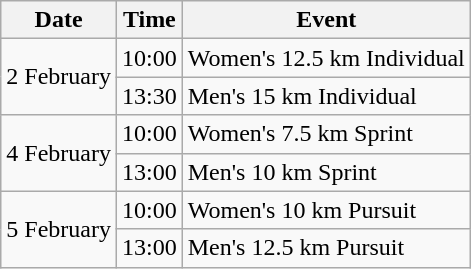<table class="wikitable">
<tr>
<th>Date</th>
<th>Time</th>
<th>Event</th>
</tr>
<tr>
<td rowspan=2>2 February</td>
<td>10:00</td>
<td>Women's 12.5 km Individual</td>
</tr>
<tr>
<td>13:30</td>
<td>Men's 15 km Individual</td>
</tr>
<tr>
<td rowspan=2>4 February</td>
<td>10:00</td>
<td>Women's 7.5 km Sprint</td>
</tr>
<tr>
<td>13:00</td>
<td>Men's 10 km Sprint</td>
</tr>
<tr>
<td rowspan=2>5 February</td>
<td>10:00</td>
<td>Women's 10 km Pursuit</td>
</tr>
<tr>
<td>13:00</td>
<td>Men's 12.5 km Pursuit</td>
</tr>
</table>
